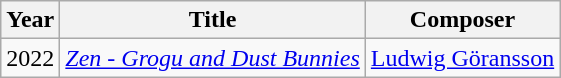<table class="wikitable">
<tr>
<th>Year</th>
<th>Title</th>
<th>Composer</th>
</tr>
<tr>
<td>2022</td>
<td><em><a href='#'>Zen - Grogu and Dust Bunnies</a></em></td>
<td><a href='#'>Ludwig Göransson</a></td>
</tr>
</table>
